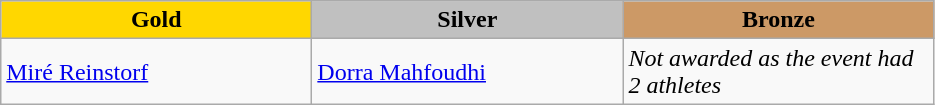<table class="wikitable" style="text-align:left">
<tr align="center">
<td width=200 bgcolor=gold><strong>Gold</strong></td>
<td width=200 bgcolor=silver><strong>Silver</strong></td>
<td width=200 bgcolor=CC9966><strong>Bronze</strong></td>
</tr>
<tr>
<td><a href='#'>Miré Reinstorf</a><br></td>
<td><a href='#'>Dorra Mahfoudhi</a><br></td>
<td><em>Not awarded as the event had 2 athletes</em></td>
</tr>
</table>
